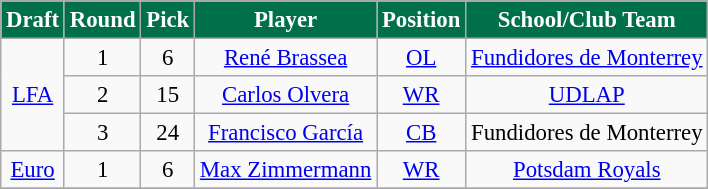<table class="wikitable" style="font-size: 95%;">
<tr>
<th style="background:#00704A;color:White;">Draft</th>
<th style="background:#00704A;color:White;">Round</th>
<th style="background:#00704A;color:White;">Pick</th>
<th style="background:#00704A;color:White;">Player</th>
<th style="background:#00704A;color:White;">Position</th>
<th style="background:#00704A;color:White;">School/Club Team</th>
</tr>
<tr align="center">
<td rowspan="3"><a href='#'>LFA</a></td>
<td>1</td>
<td>6</td>
<td><a href='#'>René Brassea</a></td>
<td><a href='#'>OL</a></td>
<td><a href='#'>Fundidores de Monterrey</a></td>
</tr>
<tr align="center">
<td>2</td>
<td>15</td>
<td><a href='#'>Carlos Olvera</a></td>
<td><a href='#'>WR</a></td>
<td><a href='#'>UDLAP</a></td>
</tr>
<tr align="center">
<td>3</td>
<td>24</td>
<td><a href='#'>Francisco García</a></td>
<td><a href='#'>CB</a></td>
<td>Fundidores de Monterrey</td>
</tr>
<tr align="center">
<td><a href='#'>Euro</a></td>
<td>1</td>
<td>6</td>
<td><a href='#'>Max Zimmermann</a></td>
<td><a href='#'>WR</a></td>
<td><a href='#'>Potsdam Royals</a></td>
</tr>
<tr>
</tr>
</table>
